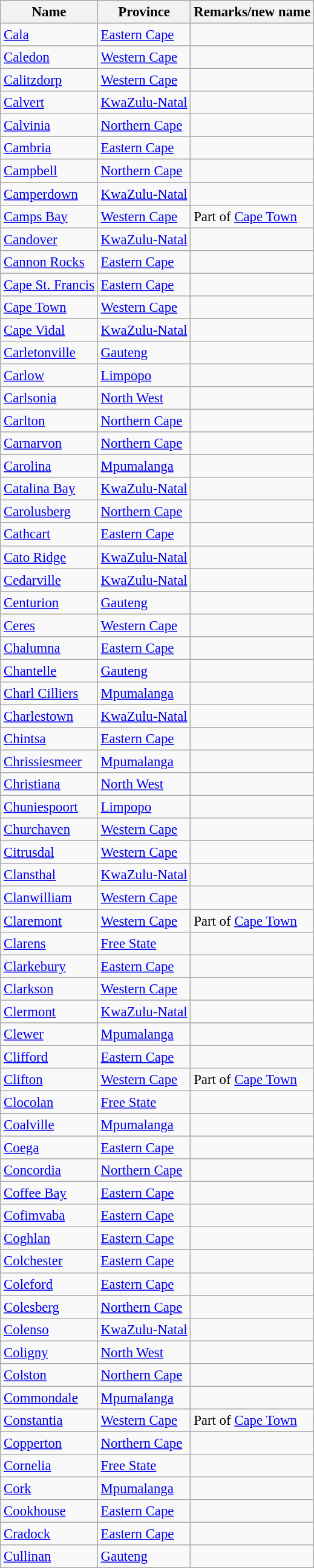<table class="wikitable sortable" style="font-size: 95%;">
<tr>
<th>Name</th>
<th>Province</th>
<th>Remarks/new name</th>
</tr>
<tr>
<td><a href='#'>Cala</a></td>
<td><a href='#'>Eastern Cape</a></td>
<td></td>
</tr>
<tr>
<td><a href='#'>Caledon</a></td>
<td><a href='#'>Western Cape</a></td>
<td></td>
</tr>
<tr>
<td><a href='#'>Calitzdorp</a></td>
<td><a href='#'>Western Cape</a></td>
<td></td>
</tr>
<tr>
<td><a href='#'>Calvert</a></td>
<td><a href='#'>KwaZulu-Natal</a></td>
<td></td>
</tr>
<tr>
<td><a href='#'>Calvinia</a></td>
<td><a href='#'>Northern Cape</a></td>
<td></td>
</tr>
<tr>
<td><a href='#'>Cambria</a></td>
<td><a href='#'>Eastern Cape</a></td>
<td></td>
</tr>
<tr>
<td><a href='#'>Campbell</a></td>
<td><a href='#'>Northern Cape</a></td>
<td></td>
</tr>
<tr>
<td><a href='#'>Camperdown</a></td>
<td><a href='#'>KwaZulu-Natal</a></td>
<td></td>
</tr>
<tr>
<td><a href='#'>Camps Bay</a></td>
<td><a href='#'>Western Cape</a></td>
<td>Part of <a href='#'>Cape Town</a></td>
</tr>
<tr>
<td><a href='#'>Candover</a></td>
<td><a href='#'>KwaZulu-Natal</a></td>
<td></td>
</tr>
<tr>
<td><a href='#'>Cannon Rocks</a></td>
<td><a href='#'>Eastern Cape</a></td>
<td></td>
</tr>
<tr>
<td><a href='#'>Cape St. Francis</a></td>
<td><a href='#'>Eastern Cape</a></td>
<td></td>
</tr>
<tr>
<td><a href='#'>Cape Town</a></td>
<td><a href='#'>Western Cape</a></td>
<td></td>
</tr>
<tr>
<td><a href='#'>Cape Vidal</a></td>
<td><a href='#'>KwaZulu-Natal</a></td>
<td></td>
</tr>
<tr>
<td><a href='#'>Carletonville</a></td>
<td><a href='#'>Gauteng</a></td>
<td></td>
</tr>
<tr>
<td><a href='#'>Carlow</a></td>
<td><a href='#'>Limpopo</a></td>
<td></td>
</tr>
<tr>
<td><a href='#'>Carlsonia</a></td>
<td><a href='#'>North West</a></td>
<td></td>
</tr>
<tr>
<td><a href='#'>Carlton</a></td>
<td><a href='#'>Northern Cape</a></td>
<td></td>
</tr>
<tr>
<td><a href='#'>Carnarvon</a></td>
<td><a href='#'>Northern Cape</a></td>
<td></td>
</tr>
<tr>
<td><a href='#'>Carolina</a></td>
<td><a href='#'>Mpumalanga</a></td>
<td></td>
</tr>
<tr>
<td><a href='#'>Catalina Bay</a></td>
<td><a href='#'>KwaZulu-Natal</a></td>
<td></td>
</tr>
<tr>
<td><a href='#'>Carolusberg</a></td>
<td><a href='#'>Northern Cape</a></td>
<td></td>
</tr>
<tr>
<td><a href='#'>Cathcart</a></td>
<td><a href='#'>Eastern Cape</a></td>
<td></td>
</tr>
<tr>
<td><a href='#'>Cato Ridge</a></td>
<td><a href='#'>KwaZulu-Natal</a></td>
<td></td>
</tr>
<tr>
<td><a href='#'>Cedarville</a></td>
<td><a href='#'>KwaZulu-Natal</a></td>
<td></td>
</tr>
<tr>
<td><a href='#'>Centurion</a></td>
<td><a href='#'>Gauteng</a></td>
<td></td>
</tr>
<tr>
<td><a href='#'>Ceres</a></td>
<td><a href='#'>Western Cape</a></td>
<td></td>
</tr>
<tr>
<td><a href='#'>Chalumna</a></td>
<td><a href='#'>Eastern Cape</a></td>
<td></td>
</tr>
<tr>
<td><a href='#'>Chantelle</a></td>
<td><a href='#'>Gauteng</a></td>
<td></td>
</tr>
<tr>
<td><a href='#'>Charl Cilliers</a></td>
<td><a href='#'>Mpumalanga</a></td>
<td></td>
</tr>
<tr>
<td><a href='#'>Charlestown</a></td>
<td><a href='#'>KwaZulu-Natal</a></td>
<td></td>
</tr>
<tr>
<td><a href='#'>Chintsa</a></td>
<td><a href='#'>Eastern Cape</a></td>
<td></td>
</tr>
<tr>
<td><a href='#'>Chrissiesmeer</a></td>
<td><a href='#'>Mpumalanga</a></td>
<td></td>
</tr>
<tr>
<td><a href='#'>Christiana</a></td>
<td><a href='#'>North West</a></td>
<td></td>
</tr>
<tr>
<td><a href='#'>Chuniespoort</a></td>
<td><a href='#'>Limpopo</a></td>
<td></td>
</tr>
<tr>
<td><a href='#'>Churchaven</a></td>
<td><a href='#'>Western Cape</a></td>
<td></td>
</tr>
<tr>
<td><a href='#'>Citrusdal</a></td>
<td><a href='#'>Western Cape</a></td>
<td></td>
</tr>
<tr>
<td><a href='#'>Clansthal</a></td>
<td><a href='#'>KwaZulu-Natal</a></td>
<td></td>
</tr>
<tr>
<td><a href='#'>Clanwilliam</a></td>
<td><a href='#'>Western Cape</a></td>
<td></td>
</tr>
<tr>
<td><a href='#'>Claremont</a></td>
<td><a href='#'>Western Cape</a></td>
<td>Part of <a href='#'>Cape Town</a></td>
</tr>
<tr>
<td><a href='#'>Clarens</a></td>
<td><a href='#'>Free State</a></td>
<td></td>
</tr>
<tr>
<td><a href='#'>Clarkebury</a></td>
<td><a href='#'>Eastern Cape</a></td>
<td></td>
</tr>
<tr>
<td><a href='#'>Clarkson</a></td>
<td><a href='#'>Western Cape</a></td>
<td></td>
</tr>
<tr>
<td><a href='#'>Clermont</a></td>
<td><a href='#'>KwaZulu-Natal</a></td>
<td></td>
</tr>
<tr>
<td><a href='#'>Clewer</a></td>
<td><a href='#'>Mpumalanga</a></td>
<td></td>
</tr>
<tr>
<td><a href='#'>Clifford</a></td>
<td><a href='#'>Eastern Cape</a></td>
<td></td>
</tr>
<tr>
<td><a href='#'>Clifton</a></td>
<td><a href='#'>Western Cape</a></td>
<td>Part of <a href='#'>Cape Town</a></td>
</tr>
<tr>
<td><a href='#'>Clocolan</a></td>
<td><a href='#'>Free State</a></td>
<td></td>
</tr>
<tr>
<td><a href='#'>Coalville</a></td>
<td><a href='#'>Mpumalanga</a></td>
<td></td>
</tr>
<tr>
<td><a href='#'>Coega</a></td>
<td><a href='#'>Eastern Cape</a></td>
<td></td>
</tr>
<tr>
<td><a href='#'>Concordia</a></td>
<td><a href='#'>Northern Cape</a></td>
<td></td>
</tr>
<tr>
<td><a href='#'>Coffee Bay</a></td>
<td><a href='#'>Eastern Cape</a></td>
<td></td>
</tr>
<tr>
<td><a href='#'>Cofimvaba</a></td>
<td><a href='#'>Eastern Cape</a></td>
<td></td>
</tr>
<tr>
<td><a href='#'>Coghlan</a></td>
<td><a href='#'>Eastern Cape</a></td>
<td></td>
</tr>
<tr>
<td><a href='#'>Colchester</a></td>
<td><a href='#'>Eastern Cape</a></td>
<td></td>
</tr>
<tr>
<td><a href='#'>Coleford</a></td>
<td><a href='#'>Eastern Cape</a></td>
<td></td>
</tr>
<tr>
<td><a href='#'>Colesberg</a></td>
<td><a href='#'>Northern Cape</a></td>
<td></td>
</tr>
<tr>
<td><a href='#'>Colenso</a></td>
<td><a href='#'>KwaZulu-Natal</a></td>
<td></td>
</tr>
<tr>
<td><a href='#'>Coligny</a></td>
<td><a href='#'>North West</a></td>
<td></td>
</tr>
<tr>
<td><a href='#'>Colston</a></td>
<td><a href='#'>Northern Cape</a></td>
<td></td>
</tr>
<tr>
<td><a href='#'>Commondale</a></td>
<td><a href='#'>Mpumalanga</a></td>
<td></td>
</tr>
<tr>
<td><a href='#'>Constantia</a></td>
<td><a href='#'>Western Cape</a></td>
<td>Part of <a href='#'>Cape Town</a></td>
</tr>
<tr>
<td><a href='#'>Copperton</a></td>
<td><a href='#'>Northern Cape</a></td>
<td></td>
</tr>
<tr>
<td><a href='#'>Cornelia</a></td>
<td><a href='#'>Free State</a></td>
<td></td>
</tr>
<tr>
<td><a href='#'>Cork</a></td>
<td><a href='#'>Mpumalanga</a></td>
<td></td>
</tr>
<tr>
<td><a href='#'>Cookhouse</a></td>
<td><a href='#'>Eastern Cape</a></td>
<td></td>
</tr>
<tr>
<td><a href='#'>Cradock</a></td>
<td><a href='#'>Eastern Cape</a></td>
<td></td>
</tr>
<tr>
<td><a href='#'>Cullinan</a></td>
<td><a href='#'>Gauteng</a></td>
<td></td>
</tr>
</table>
